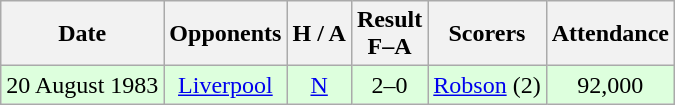<table class="wikitable" style="text-align:center">
<tr>
<th>Date</th>
<th>Opponents</th>
<th>H / A</th>
<th>Result<br>F–A</th>
<th>Scorers</th>
<th>Attendance</th>
</tr>
<tr bgcolor="#ddffdd">
<td>20 August 1983</td>
<td><a href='#'>Liverpool</a></td>
<td><a href='#'>N</a></td>
<td>2–0</td>
<td><a href='#'>Robson</a> (2)</td>
<td>92,000</td>
</tr>
</table>
